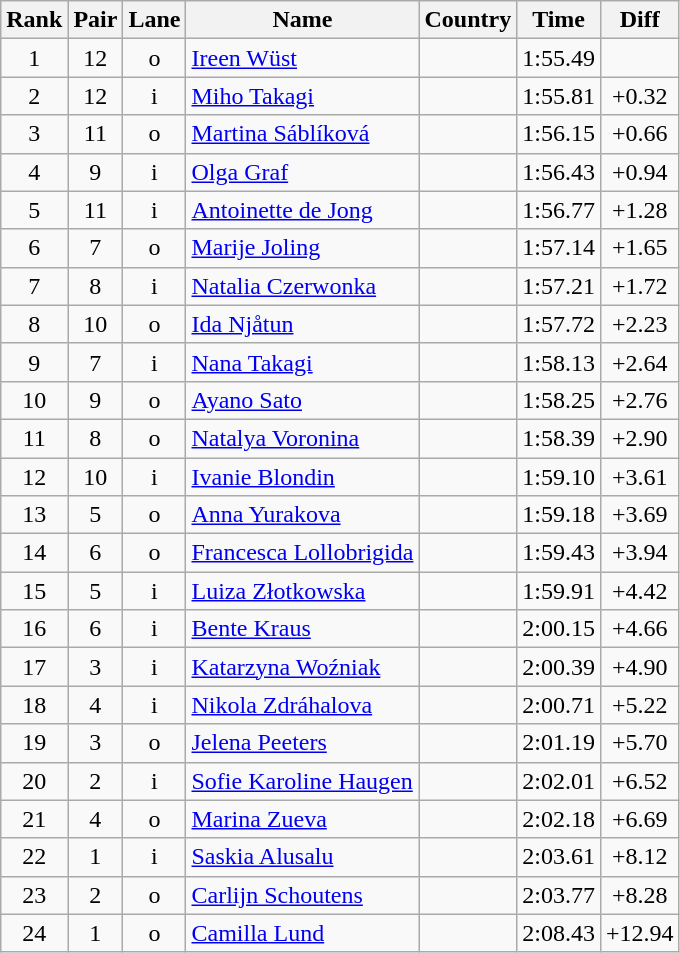<table class="wikitable sortable" style="text-align:center">
<tr>
<th>Rank</th>
<th>Pair</th>
<th>Lane</th>
<th>Name</th>
<th>Country</th>
<th>Time</th>
<th>Diff</th>
</tr>
<tr>
<td>1</td>
<td>12</td>
<td>o</td>
<td align=left><a href='#'>Ireen Wüst</a></td>
<td align=left></td>
<td>1:55.49</td>
<td></td>
</tr>
<tr>
<td>2</td>
<td>12</td>
<td>i</td>
<td align=left><a href='#'>Miho Takagi</a></td>
<td align=left></td>
<td>1:55.81</td>
<td>+0.32</td>
</tr>
<tr>
<td>3</td>
<td>11</td>
<td>o</td>
<td align=left><a href='#'>Martina Sáblíková</a></td>
<td align=left></td>
<td>1:56.15</td>
<td>+0.66</td>
</tr>
<tr>
<td>4</td>
<td>9</td>
<td>i</td>
<td align=left><a href='#'>Olga Graf</a></td>
<td align=left></td>
<td>1:56.43</td>
<td>+0.94</td>
</tr>
<tr>
<td>5</td>
<td>11</td>
<td>i</td>
<td align=left><a href='#'>Antoinette de Jong</a></td>
<td align=left></td>
<td>1:56.77</td>
<td>+1.28</td>
</tr>
<tr>
<td>6</td>
<td>7</td>
<td>o</td>
<td align=left><a href='#'>Marije Joling</a></td>
<td align=left></td>
<td>1:57.14</td>
<td>+1.65</td>
</tr>
<tr>
<td>7</td>
<td>8</td>
<td>i</td>
<td align=left><a href='#'>Natalia Czerwonka</a></td>
<td align=left></td>
<td>1:57.21</td>
<td>+1.72</td>
</tr>
<tr>
<td>8</td>
<td>10</td>
<td>o</td>
<td align=left><a href='#'>Ida Njåtun</a></td>
<td align=left></td>
<td>1:57.72</td>
<td>+2.23</td>
</tr>
<tr>
<td>9</td>
<td>7</td>
<td>i</td>
<td align=left><a href='#'>Nana Takagi</a></td>
<td align=left></td>
<td>1:58.13</td>
<td>+2.64</td>
</tr>
<tr>
<td>10</td>
<td>9</td>
<td>o</td>
<td align=left><a href='#'>Ayano Sato</a></td>
<td align=left></td>
<td>1:58.25</td>
<td>+2.76</td>
</tr>
<tr>
<td>11</td>
<td>8</td>
<td>o</td>
<td align=left><a href='#'>Natalya Voronina</a></td>
<td align=left></td>
<td>1:58.39</td>
<td>+2.90</td>
</tr>
<tr>
<td>12</td>
<td>10</td>
<td>i</td>
<td align=left><a href='#'>Ivanie Blondin</a></td>
<td align=left></td>
<td>1:59.10</td>
<td>+3.61</td>
</tr>
<tr>
<td>13</td>
<td>5</td>
<td>o</td>
<td align=left><a href='#'>Anna Yurakova</a></td>
<td align=left></td>
<td>1:59.18</td>
<td>+3.69</td>
</tr>
<tr>
<td>14</td>
<td>6</td>
<td>o</td>
<td align=left><a href='#'>Francesca Lollobrigida</a></td>
<td align=left></td>
<td>1:59.43</td>
<td>+3.94</td>
</tr>
<tr>
<td>15</td>
<td>5</td>
<td>i</td>
<td align=left><a href='#'>Luiza Złotkowska</a></td>
<td align=left></td>
<td>1:59.91</td>
<td>+4.42</td>
</tr>
<tr>
<td>16</td>
<td>6</td>
<td>i</td>
<td align=left><a href='#'>Bente Kraus</a></td>
<td align=left></td>
<td>2:00.15</td>
<td>+4.66</td>
</tr>
<tr>
<td>17</td>
<td>3</td>
<td>i</td>
<td align=left><a href='#'>Katarzyna Woźniak</a></td>
<td align=left></td>
<td>2:00.39</td>
<td>+4.90</td>
</tr>
<tr>
<td>18</td>
<td>4</td>
<td>i</td>
<td align=left><a href='#'>Nikola Zdráhalova</a></td>
<td align=left></td>
<td>2:00.71</td>
<td>+5.22</td>
</tr>
<tr>
<td>19</td>
<td>3</td>
<td>o</td>
<td align=left><a href='#'>Jelena Peeters</a></td>
<td align=left></td>
<td>2:01.19</td>
<td>+5.70</td>
</tr>
<tr>
<td>20</td>
<td>2</td>
<td>i</td>
<td align=left><a href='#'>Sofie Karoline Haugen</a></td>
<td align=left></td>
<td>2:02.01</td>
<td>+6.52</td>
</tr>
<tr>
<td>21</td>
<td>4</td>
<td>o</td>
<td align=left><a href='#'>Marina Zueva</a></td>
<td align=left></td>
<td>2:02.18</td>
<td>+6.69</td>
</tr>
<tr>
<td>22</td>
<td>1</td>
<td>i</td>
<td align=left><a href='#'>Saskia Alusalu</a></td>
<td align=left></td>
<td>2:03.61</td>
<td>+8.12</td>
</tr>
<tr>
<td>23</td>
<td>2</td>
<td>o</td>
<td align=left><a href='#'>Carlijn Schoutens</a></td>
<td align=left></td>
<td>2:03.77</td>
<td>+8.28</td>
</tr>
<tr>
<td>24</td>
<td>1</td>
<td>o</td>
<td align=left><a href='#'>Camilla Lund</a></td>
<td align=left></td>
<td>2:08.43</td>
<td>+12.94</td>
</tr>
</table>
